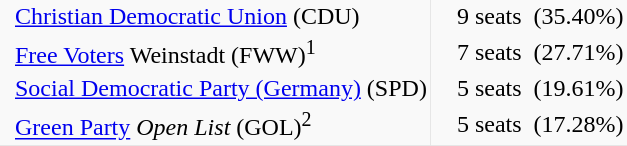<table style="background:#aaaaaa" cellpadding="2" cellspacing="0">
<tr bgcolor="#f9f9f9">
<td> </td>
<td><a href='#'>Christian Democratic Union</a> (CDU)</td>
<td align=right>9 seats</td>
<td align=right>(35.40%)</td>
</tr>
<tr bgcolor="#f9f9f9">
<td> </td>
<td><a href='#'>Free Voters</a> Weinstadt (FWW)<sup>1</sup></td>
<td align=right>7 seats</td>
<td align="right">(27.71%)</td>
</tr>
<tr bgcolor="#f9f9f9">
<td> </td>
<td><a href='#'>Social Democratic Party (Germany)</a> (SPD)</td>
<td align=right>5 seats</td>
<td align=right>(19.61%)</td>
</tr>
<tr bgcolor="#f9f9f9">
<td> </td>
<td><a href='#'>Green Party</a> <em>Open List</em> (GOL)<sup>2</sup></td>
<td align=right>    5 seats</td>
<td align="right"> (17.28%)</td>
</tr>
</table>
